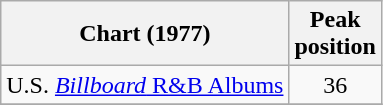<table class="wikitable">
<tr>
<th>Chart (1977)</th>
<th>Peak<br>position</th>
</tr>
<tr>
<td>U.S. <a href='#'><em>Billboard</em> R&B Albums</a></td>
<td align="center">36</td>
</tr>
<tr>
</tr>
</table>
